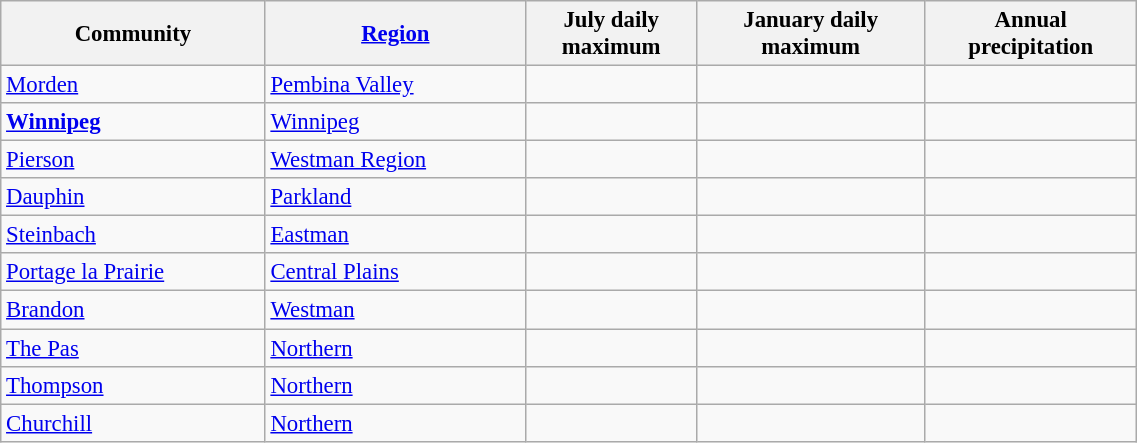<table class="wikitable sortable" style="width:60%; font-size:95%;">
<tr>
<th>Community</th>
<th><a href='#'>Region</a></th>
<th>July daily<br>maximum</th>
<th>January daily<br>maximum</th>
<th>Annual<br>precipitation</th>
</tr>
<tr>
<td><a href='#'>Morden</a></td>
<td><a href='#'>Pembina Valley</a></td>
<td></td>
<td></td>
<td></td>
</tr>
<tr>
<td><strong><a href='#'>Winnipeg</a></strong></td>
<td><a href='#'>Winnipeg</a></td>
<td></td>
<td></td>
<td></td>
</tr>
<tr>
<td><a href='#'>Pierson</a></td>
<td><a href='#'>Westman Region</a></td>
<td></td>
<td></td>
<td></td>
</tr>
<tr>
<td><a href='#'>Dauphin</a></td>
<td><a href='#'>Parkland</a></td>
<td></td>
<td></td>
<td></td>
</tr>
<tr>
<td><a href='#'>Steinbach</a></td>
<td><a href='#'>Eastman</a></td>
<td></td>
<td></td>
<td></td>
</tr>
<tr>
<td><a href='#'>Portage la Prairie</a></td>
<td><a href='#'>Central Plains</a></td>
<td></td>
<td></td>
<td></td>
</tr>
<tr>
<td><a href='#'>Brandon</a></td>
<td><a href='#'>Westman</a></td>
<td></td>
<td></td>
<td></td>
</tr>
<tr>
<td><a href='#'>The Pas</a></td>
<td><a href='#'>Northern</a></td>
<td></td>
<td></td>
<td></td>
</tr>
<tr>
<td><a href='#'>Thompson</a></td>
<td><a href='#'>Northern</a></td>
<td></td>
<td></td>
<td></td>
</tr>
<tr>
<td><a href='#'>Churchill</a></td>
<td><a href='#'>Northern</a></td>
<td></td>
<td></td>
<td></td>
</tr>
</table>
